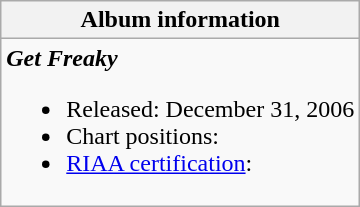<table class="wikitable">
<tr>
<th align="left">Album information</th>
</tr>
<tr>
<td align="left"><strong><em>Get Freaky</em></strong><br><ul><li>Released: December 31, 2006</li><li>Chart positions:</li><li><a href='#'>RIAA certification</a>:</li></ul></td>
</tr>
</table>
